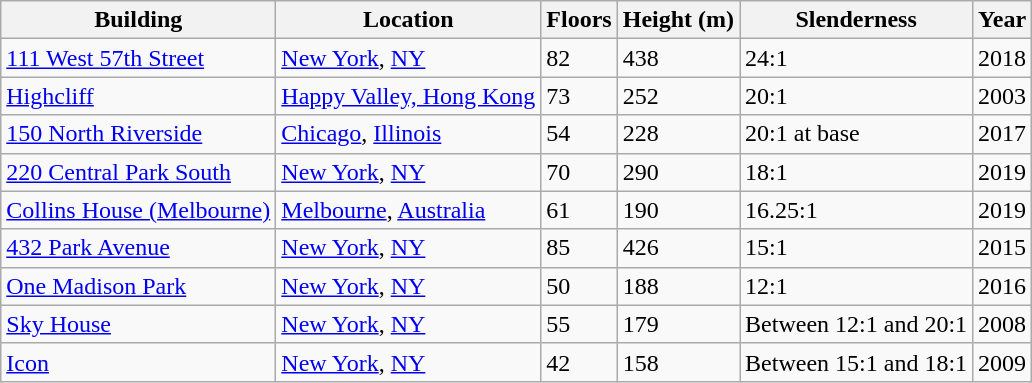<table class="wikitable sortable" style="margin-bottom: 10px;">
<tr>
<th>Building</th>
<th>Location</th>
<th>Floors</th>
<th>Height (m)</th>
<th>Slenderness</th>
<th>Year</th>
</tr>
<tr>
<td><a href='#'>111 West 57th Street</a></td>
<td><a href='#'>New York</a>, <a href='#'>NY</a></td>
<td>82</td>
<td>438</td>
<td>24:1</td>
<td>2018</td>
</tr>
<tr>
<td><a href='#'>Highcliff</a></td>
<td><a href='#'>Happy Valley, Hong Kong</a></td>
<td>73</td>
<td>252</td>
<td>20:1</td>
<td>2003</td>
</tr>
<tr>
<td><a href='#'>150 North Riverside</a></td>
<td><a href='#'>Chicago</a>, <a href='#'>Illinois</a></td>
<td>54</td>
<td>228</td>
<td>20:1 at base</td>
<td>2017</td>
</tr>
<tr>
<td><a href='#'>220 Central Park South</a></td>
<td><a href='#'>New York</a>, <a href='#'>NY</a></td>
<td>70</td>
<td>290</td>
<td>18:1</td>
<td>2019</td>
</tr>
<tr>
<td><a href='#'>Collins House (Melbourne)</a></td>
<td><a href='#'>Melbourne</a>, <a href='#'>Australia</a></td>
<td>61</td>
<td>190</td>
<td>16.25:1</td>
<td>2019</td>
</tr>
<tr>
<td><a href='#'>432 Park Avenue</a></td>
<td><a href='#'>New York</a>, <a href='#'>NY</a></td>
<td>85</td>
<td>426</td>
<td>15:1</td>
<td>2015</td>
</tr>
<tr>
<td><a href='#'>One Madison Park</a></td>
<td><a href='#'>New York</a>, <a href='#'>NY</a></td>
<td>50</td>
<td>188</td>
<td>12:1</td>
<td>2016</td>
</tr>
<tr>
<td><a href='#'>Sky House</a></td>
<td><a href='#'>New York</a>, <a href='#'>NY</a></td>
<td>55</td>
<td>179</td>
<td>Between 12:1 and 20:1</td>
<td>2008</td>
</tr>
<tr>
<td><a href='#'>Icon</a></td>
<td><a href='#'>New York</a>, <a href='#'>NY</a></td>
<td>42</td>
<td>158</td>
<td>Between 15:1 and 18:1</td>
<td>2009</td>
</tr>
</table>
